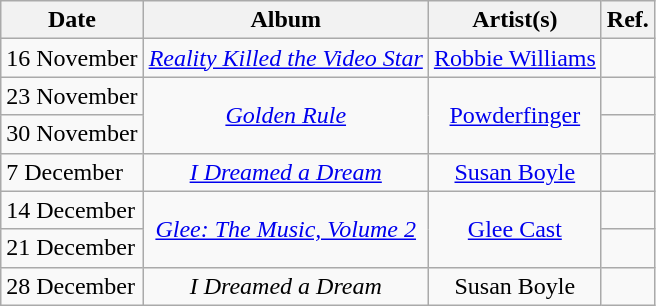<table class="wikitable">
<tr>
<th style="text-align: center;">Date</th>
<th style="text-align: center;">Album</th>
<th style="text-align: center;">Artist(s)</th>
<th style="text-align: center;">Ref.</th>
</tr>
<tr>
<td>16 November</td>
<td style="text-align: center;"><em><a href='#'>Reality Killed the Video Star</a></em></td>
<td style="text-align: center;"><a href='#'>Robbie Williams</a></td>
<td style="text-align: center;"></td>
</tr>
<tr>
<td>23 November</td>
<td style="text-align: center;" rowspan="2"><em><a href='#'>Golden Rule</a></em></td>
<td style="text-align: center;" rowspan="2"><a href='#'>Powderfinger</a></td>
<td style="text-align: center;"></td>
</tr>
<tr>
<td>30 November</td>
<td style="text-align: center;"></td>
</tr>
<tr>
<td>7 December</td>
<td style="text-align: center;"><em><a href='#'>I Dreamed a Dream</a></em></td>
<td style="text-align: center;"><a href='#'>Susan Boyle</a></td>
<td style="text-align: center;"></td>
</tr>
<tr>
<td>14 December</td>
<td style="text-align: center;" rowspan="2"><em><a href='#'>Glee: The Music, Volume 2</a></em></td>
<td style="text-align: center;" rowspan="2"><a href='#'>Glee Cast</a></td>
<td style="text-align: center;"></td>
</tr>
<tr>
<td>21 December</td>
<td style="text-align: center;"></td>
</tr>
<tr>
<td>28 December</td>
<td style="text-align: center;"><em>I Dreamed a Dream</em></td>
<td style="text-align: center;">Susan Boyle</td>
<td style="text-align: center;"></td>
</tr>
</table>
